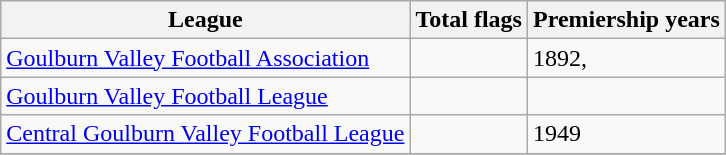<table class="wikitable">
<tr>
<th>League</th>
<th>Total flags</th>
<th>Premiership years</th>
</tr>
<tr>
<td><a href='#'>Goulburn Valley Football Association</a></td>
<td></td>
<td><div>1892,</div></td>
</tr>
<tr>
<td><a href='#'>Goulburn Valley Football League</a></td>
<td></td>
<td></td>
</tr>
<tr>
<td><a href='#'>Central Goulburn Valley Football League</a></td>
<td></td>
<td><div>1949 </div></td>
</tr>
<tr>
</tr>
</table>
